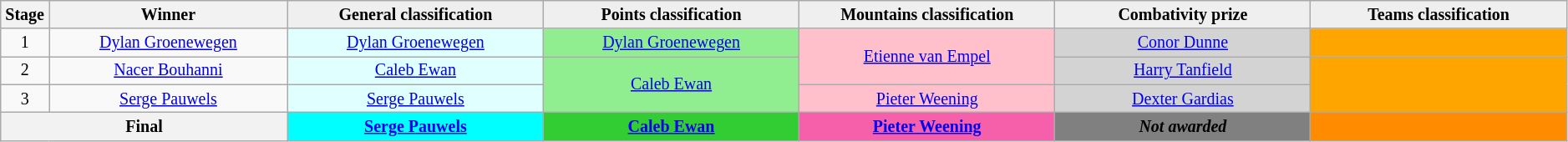<table class=wikitable style="text-align: center; font-size:smaller;">
<tr>
<th style="width:1%;">Stage</th>
<th style="width:14%;">Winner</th>
<th style="background:#efefef; width:15%;">General classification<br></th>
<th style="background:#efefef; width:15%;">Points classification<br></th>
<th style="background:#efefef; width:15%;">Mountains classification<br></th>
<th style="background:#efefef; width:15%;">Combativity prize<br></th>
<th style="background:#efefef; width:15%;">Teams classification</th>
</tr>
<tr>
<td>1</td>
<td><a href='#'>Dylan Groenewegen</a></td>
<td style="background:lightcyan;"><a href='#'>Dylan Groenewegen</a></td>
<td style="background:lightgreen;"><a href='#'>Dylan Groenewegen</a></td>
<td style="background:pink;" rowspan=2><a href='#'>Etienne van Empel</a></td>
<td style="background:lightgray;"><a href='#'>Conor Dunne</a></td>
<td style="background:orange;"></td>
</tr>
<tr>
<td>2</td>
<td><a href='#'>Nacer Bouhanni</a></td>
<td style="background:lightcyan;"><a href='#'>Caleb Ewan</a></td>
<td style="background:lightgreen;" rowspan=2><a href='#'>Caleb Ewan</a></td>
<td style="background:lightgray;"><a href='#'>Harry Tanfield</a></td>
<td style="background:orange;" rowspan=2></td>
</tr>
<tr>
<td>3</td>
<td><a href='#'>Serge Pauwels</a></td>
<td style="background:lightcyan;"><a href='#'>Serge Pauwels</a></td>
<td style="background:pink;"><a href='#'>Pieter Weening</a></td>
<td style="background:lightgray;"><a href='#'>Dexter Gardias</a></td>
</tr>
<tr>
<th colspan=2>Final</th>
<th style="background:cyan;"><a href='#'>Serge Pauwels</a></th>
<th style="background:limegreen;"><a href='#'>Caleb Ewan</a></th>
<th style="background:#F660AB;"><a href='#'>Pieter Weening</a></th>
<th style="background:gray;"><em>Not awarded</em></th>
<th style="background:#FF8C00;"></th>
</tr>
</table>
